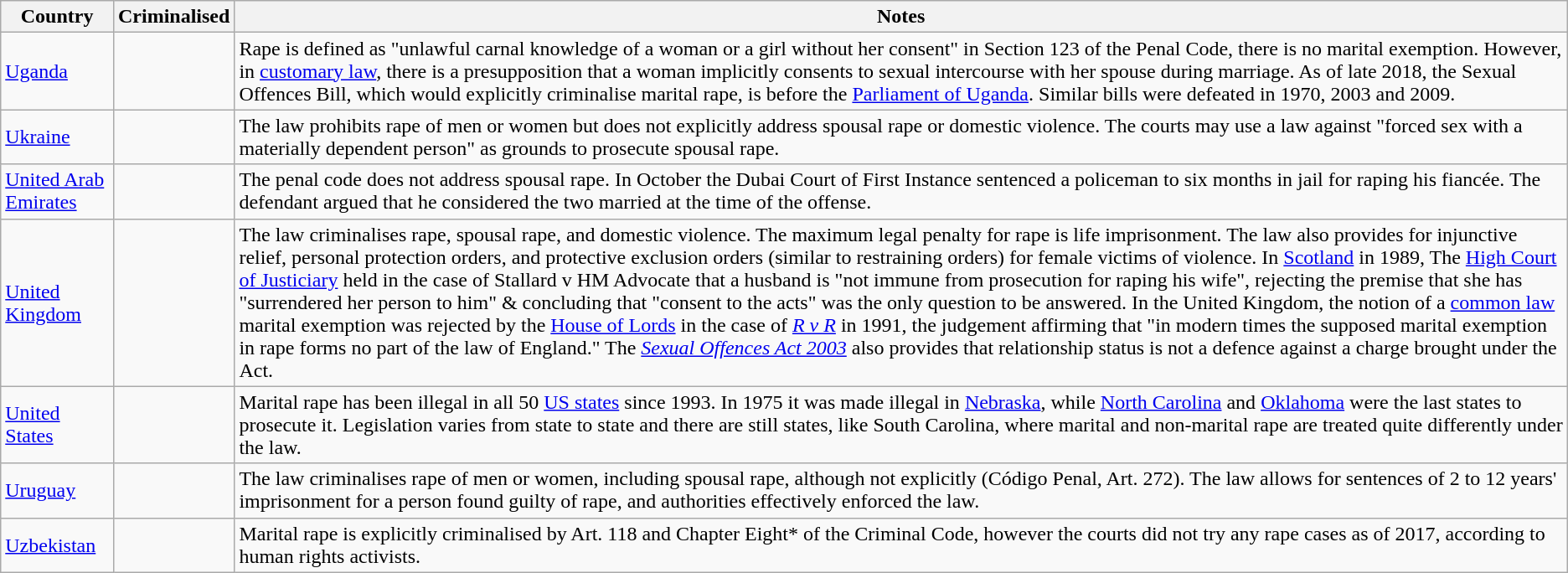<table class="sortable wikitable">
<tr>
<th>Country</th>
<th>Criminalised</th>
<th ! class="unsortable">Notes</th>
</tr>
<tr>
<td><a href='#'>Uganda</a></td>
<td></td>
<td>Rape is defined as "unlawful carnal knowledge of a woman or a girl without her consent" in Section 123 of the Penal Code, there is no marital exemption. However, in <a href='#'>customary law</a>, there is a presupposition that a woman implicitly consents to sexual intercourse with her spouse during marriage. As of late 2018, the Sexual Offences Bill, which would explicitly criminalise marital rape, is before the <a href='#'>Parliament of Uganda</a>. Similar bills were defeated in 1970, 2003 and 2009.</td>
</tr>
<tr>
<td><a href='#'>Ukraine</a></td>
<td></td>
<td>The law prohibits rape of men or women but does not explicitly address spousal rape or domestic violence. The courts may use a law against "forced sex with a materially dependent person" as grounds to prosecute spousal rape.</td>
</tr>
<tr>
<td><a href='#'>United Arab Emirates</a></td>
<td></td>
<td>The penal code does not address spousal rape. In October the Dubai Court of First Instance sentenced a policeman to six months in jail for raping his fiancée. The defendant argued that he considered the two married at the time of the offense.</td>
</tr>
<tr>
<td><a href='#'>United Kingdom</a></td>
<td></td>
<td>The law criminalises rape, spousal rape, and domestic violence. The maximum legal penalty for rape is life imprisonment. The law also provides for injunctive relief, personal protection orders, and protective exclusion orders (similar to restraining orders) for female victims of violence. In <a href='#'>Scotland</a> in 1989, The <a href='#'>High Court of Justiciary</a> held in the case of Stallard v HM Advocate that a husband is "not immune from prosecution for raping his wife", rejecting the premise that she has "surrendered her person to him" & concluding that "consent to the acts" was the only question to be answered.  In the United Kingdom, the notion of a <a href='#'>common law</a> marital exemption was rejected by the <a href='#'>House of Lords</a> in the case of <em><a href='#'>R v R</a></em> in 1991, the judgement affirming that "in modern times the supposed marital exemption in rape forms no part of the law of England." The <em><a href='#'>Sexual Offences Act 2003</a></em> also provides that relationship status is not a defence against a charge brought under the Act.</td>
</tr>
<tr>
<td><a href='#'>United States</a></td>
<td></td>
<td>  Marital rape has been illegal in all 50 <a href='#'>US states</a> since 1993. In 1975 it was made illegal in <a href='#'>Nebraska</a>, while <a href='#'>North Carolina</a> and <a href='#'>Oklahoma</a> were the last states to prosecute it. Legislation varies from state to state and there are still states, like South Carolina, where marital and non-marital rape are treated quite differently under the law.</td>
</tr>
<tr>
<td><a href='#'>Uruguay</a></td>
<td></td>
<td>The law criminalises rape of men or women, including spousal rape, although not explicitly (Código Penal, Art. 272). The law allows for sentences of 2 to 12 years' imprisonment for a person found guilty of rape, and authorities effectively enforced the law.</td>
</tr>
<tr>
<td><a href='#'>Uzbekistan</a></td>
<td></td>
<td>Marital rape is explicitly criminalised by Art. 118 and Chapter Eight* of the Criminal Code, however the courts did not try any rape cases as of 2017, according to human rights activists.</td>
</tr>
</table>
